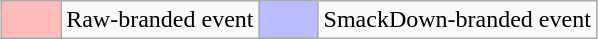<table class="wikitable" style="margin: 0 auto">
<tr>
<td style="background:#FBB; width:2em"></td>
<td Raw (WWE brand)>Raw-branded event</td>
<td style="background:#BBF; width:2em"></td>
<td SmackDown (WWE brand)>SmackDown-branded event</td>
</tr>
</table>
